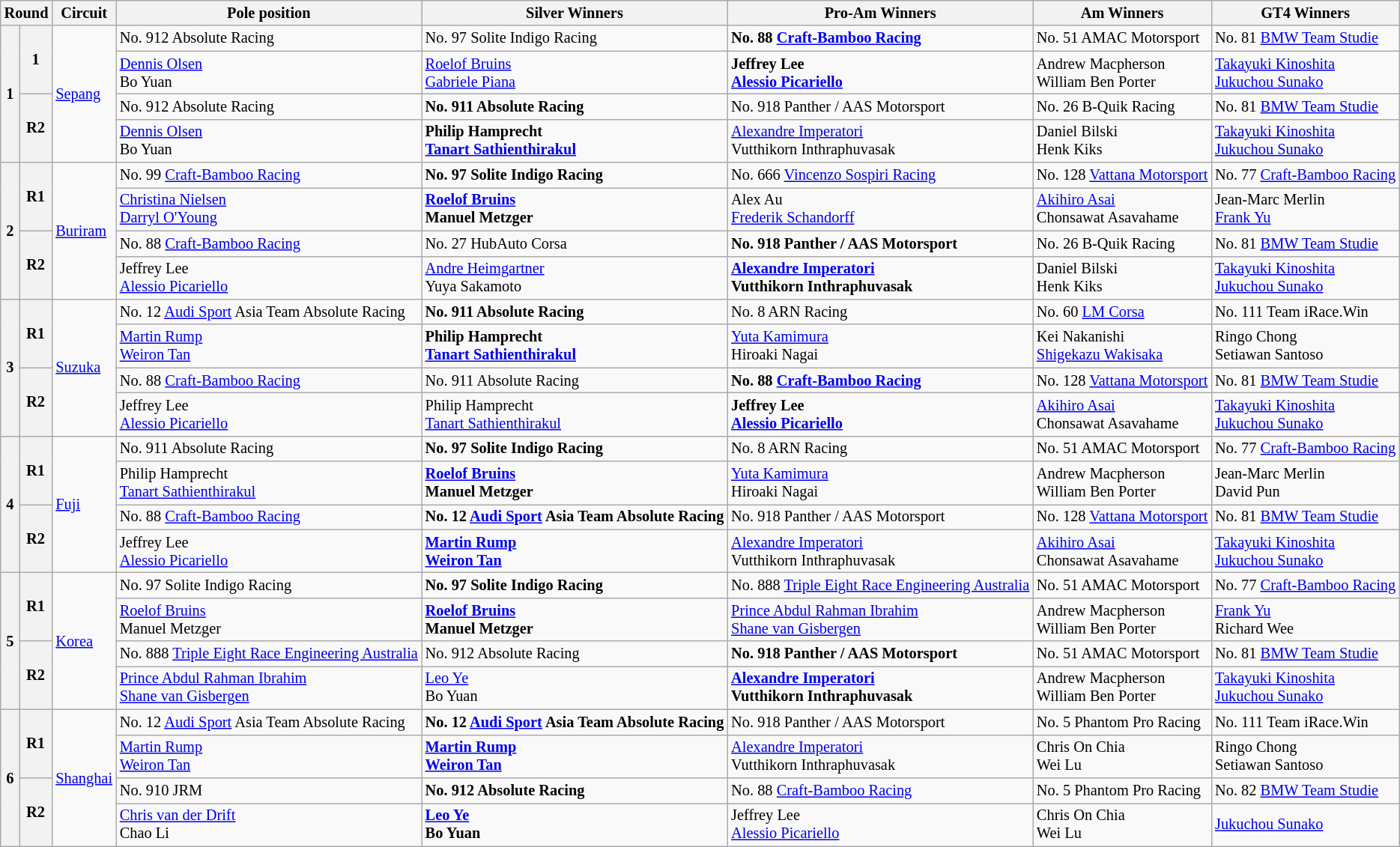<table class="wikitable" style="font-size: 85%;">
<tr>
<th colspan=2>Round</th>
<th>Circuit</th>
<th>Pole position</th>
<th>Silver Winners</th>
<th>Pro-Am Winners</th>
<th>Am Winners</th>
<th>GT4 Winners</th>
</tr>
<tr>
<th rowspan=4>1</th>
<th rowspan=2>1</th>
<td rowspan=4> <a href='#'>Sepang</a></td>
<td> No. 912 Absolute Racing</td>
<td> No. 97 Solite Indigo Racing</td>
<td><strong> No. 88 <a href='#'>Craft-Bamboo Racing</a></strong></td>
<td> No. 51 AMAC Motorsport</td>
<td> No. 81 <a href='#'>BMW Team Studie</a></td>
</tr>
<tr>
<td> <a href='#'>Dennis Olsen</a><br> Bo Yuan</td>
<td> <a href='#'>Roelof Bruins</a><br> <a href='#'>Gabriele Piana</a></td>
<td><strong> Jeffrey Lee<br> <a href='#'>Alessio Picariello</a></strong></td>
<td> Andrew Macpherson<br> William Ben Porter</td>
<td> <a href='#'>Takayuki Kinoshita</a><br> <a href='#'>Jukuchou Sunako</a></td>
</tr>
<tr>
<th rowspan=2>R2</th>
<td> No. 912 Absolute Racing</td>
<td><strong> No. 911 Absolute Racing</strong></td>
<td> No. 918 Panther / AAS Motorsport</td>
<td> No. 26 B-Quik Racing</td>
<td> No. 81 <a href='#'>BMW Team Studie</a></td>
</tr>
<tr>
<td> <a href='#'>Dennis Olsen</a><br> Bo Yuan</td>
<td><strong> Philip Hamprecht<br> <a href='#'>Tanart Sathienthirakul</a></strong></td>
<td> <a href='#'>Alexandre Imperatori</a><br> Vutthikorn Inthraphuvasak</td>
<td> Daniel Bilski<br> Henk Kiks</td>
<td> <a href='#'>Takayuki Kinoshita</a><br> <a href='#'>Jukuchou Sunako</a></td>
</tr>
<tr>
<th rowspan=4>2</th>
<th rowspan=2>R1</th>
<td rowspan=4> <a href='#'>Buriram</a></td>
<td> No. 99 <a href='#'>Craft-Bamboo Racing</a></td>
<td><strong> No. 97 Solite Indigo Racing</strong></td>
<td> No. 666 <a href='#'>Vincenzo Sospiri Racing</a></td>
<td> No. 128 <a href='#'>Vattana Motorsport</a></td>
<td> No. 77 <a href='#'>Craft-Bamboo Racing</a></td>
</tr>
<tr>
<td> <a href='#'>Christina Nielsen</a><br> <a href='#'>Darryl O'Young</a></td>
<td><strong> <a href='#'>Roelof Bruins</a><br> Manuel Metzger</strong></td>
<td> Alex Au<br> <a href='#'>Frederik Schandorff</a></td>
<td> <a href='#'>Akihiro Asai</a><br> Chonsawat Asavahame</td>
<td> Jean-Marc Merlin<br> <a href='#'>Frank Yu</a></td>
</tr>
<tr>
<th rowspan=2>R2</th>
<td> No. 88 <a href='#'>Craft-Bamboo Racing</a></td>
<td> No. 27 HubAuto Corsa</td>
<td><strong> No. 918 Panther / AAS Motorsport</strong></td>
<td> No. 26 B-Quik Racing</td>
<td> No. 81 <a href='#'>BMW Team Studie</a></td>
</tr>
<tr>
<td> Jeffrey Lee<br> <a href='#'>Alessio Picariello</a></td>
<td> <a href='#'>Andre Heimgartner</a><br> Yuya Sakamoto</td>
<td><strong> <a href='#'>Alexandre Imperatori</a><br> Vutthikorn Inthraphuvasak</strong></td>
<td> Daniel Bilski<br> Henk Kiks</td>
<td> <a href='#'>Takayuki Kinoshita</a><br> <a href='#'>Jukuchou Sunako</a></td>
</tr>
<tr>
<th rowspan=4>3</th>
<th rowspan=2>R1</th>
<td rowspan=4> <a href='#'>Suzuka</a></td>
<td> No. 12 <a href='#'>Audi Sport</a> Asia Team Absolute Racing</td>
<td><strong> No. 911 Absolute Racing</strong></td>
<td> No. 8 ARN Racing</td>
<td> No. 60 <a href='#'>LM Corsa</a></td>
<td> No. 111 Team iRace.Win</td>
</tr>
<tr>
<td> <a href='#'>Martin Rump</a><br> <a href='#'>Weiron Tan</a></td>
<td><strong> Philip Hamprecht<br> <a href='#'>Tanart Sathienthirakul</a></strong></td>
<td> <a href='#'>Yuta Kamimura</a><br> Hiroaki Nagai</td>
<td> Kei Nakanishi<br> <a href='#'>Shigekazu Wakisaka</a></td>
<td> Ringo Chong<br> Setiawan Santoso</td>
</tr>
<tr>
<th rowspan=2>R2</th>
<td> No. 88 <a href='#'>Craft-Bamboo Racing</a></td>
<td> No. 911 Absolute Racing</td>
<td><strong> No. 88 <a href='#'>Craft-Bamboo Racing</a></strong></td>
<td> No. 128 <a href='#'>Vattana Motorsport</a></td>
<td> No. 81 <a href='#'>BMW Team Studie</a></td>
</tr>
<tr>
<td> Jeffrey Lee<br> <a href='#'>Alessio Picariello</a></td>
<td> Philip Hamprecht<br> <a href='#'>Tanart Sathienthirakul</a></td>
<td><strong> Jeffrey Lee<br> <a href='#'>Alessio Picariello</a></strong></td>
<td> <a href='#'>Akihiro Asai</a><br> Chonsawat Asavahame</td>
<td> <a href='#'>Takayuki Kinoshita</a><br> <a href='#'>Jukuchou Sunako</a></td>
</tr>
<tr>
<th rowspan=4>4</th>
<th rowspan=2>R1</th>
<td rowspan=4> <a href='#'>Fuji</a></td>
<td> No. 911 Absolute Racing</td>
<td><strong> No. 97 Solite Indigo Racing</strong></td>
<td> No. 8 ARN Racing</td>
<td> No. 51 AMAC Motorsport</td>
<td> No. 77 <a href='#'>Craft-Bamboo Racing</a></td>
</tr>
<tr>
<td> Philip Hamprecht<br> <a href='#'>Tanart Sathienthirakul</a></td>
<td><strong> <a href='#'>Roelof Bruins</a><br> Manuel Metzger</strong></td>
<td> <a href='#'>Yuta Kamimura</a><br> Hiroaki Nagai</td>
<td> Andrew Macpherson<br> William Ben Porter</td>
<td> Jean-Marc Merlin<br> David Pun</td>
</tr>
<tr>
<th rowspan=2>R2</th>
<td> No. 88 <a href='#'>Craft-Bamboo Racing</a></td>
<td><strong> No. 12 <a href='#'>Audi Sport</a> Asia Team Absolute Racing</strong></td>
<td> No. 918 Panther / AAS Motorsport</td>
<td> No. 128 <a href='#'>Vattana Motorsport</a></td>
<td> No. 81 <a href='#'>BMW Team Studie</a></td>
</tr>
<tr>
<td> Jeffrey Lee<br> <a href='#'>Alessio Picariello</a></td>
<td><strong> <a href='#'>Martin Rump</a><br> <a href='#'>Weiron Tan</a></strong></td>
<td> <a href='#'>Alexandre Imperatori</a><br> Vutthikorn Inthraphuvasak</td>
<td> <a href='#'>Akihiro Asai</a><br> Chonsawat Asavahame</td>
<td> <a href='#'>Takayuki Kinoshita</a><br> <a href='#'>Jukuchou Sunako</a></td>
</tr>
<tr>
<th rowspan=4>5</th>
<th rowspan=2>R1</th>
<td rowspan=4> <a href='#'>Korea</a></td>
<td> No. 97 Solite Indigo Racing</td>
<td><strong> No. 97 Solite Indigo Racing</strong></td>
<td> No. 888 <a href='#'>Triple Eight Race Engineering Australia</a></td>
<td> No. 51 AMAC Motorsport</td>
<td> No. 77 <a href='#'>Craft-Bamboo Racing</a></td>
</tr>
<tr>
<td> <a href='#'>Roelof Bruins</a><br> Manuel Metzger</td>
<td><strong> <a href='#'>Roelof Bruins</a><br> Manuel Metzger</strong></td>
<td> <a href='#'>Prince Abdul Rahman Ibrahim</a><br> <a href='#'>Shane van Gisbergen</a></td>
<td> Andrew Macpherson<br> William Ben Porter</td>
<td> <a href='#'>Frank Yu</a><br> Richard Wee</td>
</tr>
<tr>
<th rowspan=2>R2</th>
<td> No. 888 <a href='#'>Triple Eight Race Engineering Australia</a></td>
<td> No. 912 Absolute Racing</td>
<td><strong> No. 918 Panther / AAS Motorsport</strong></td>
<td> No. 51 AMAC Motorsport</td>
<td> No. 81 <a href='#'>BMW Team Studie</a></td>
</tr>
<tr>
<td> <a href='#'>Prince Abdul Rahman Ibrahim</a><br> <a href='#'>Shane van Gisbergen</a></td>
<td> <a href='#'>Leo Ye</a><br> Bo Yuan</td>
<td><strong> <a href='#'>Alexandre Imperatori</a><br> Vutthikorn Inthraphuvasak</strong></td>
<td> Andrew Macpherson<br> William Ben Porter</td>
<td> <a href='#'>Takayuki Kinoshita</a><br> <a href='#'>Jukuchou Sunako</a></td>
</tr>
<tr>
<th rowspan=4>6</th>
<th rowspan=2>R1</th>
<td rowspan=4> <a href='#'>Shanghai</a></td>
<td> No. 12 <a href='#'>Audi Sport</a> Asia Team Absolute Racing</td>
<td><strong> No. 12 <a href='#'>Audi Sport</a> Asia Team Absolute Racing</strong></td>
<td> No. 918 Panther / AAS Motorsport</td>
<td> No. 5 Phantom Pro Racing</td>
<td> No. 111 Team iRace.Win</td>
</tr>
<tr>
<td> <a href='#'>Martin Rump</a><br> <a href='#'>Weiron Tan</a></td>
<td><strong> <a href='#'>Martin Rump</a><br> <a href='#'>Weiron Tan</a></strong></td>
<td> <a href='#'>Alexandre Imperatori</a><br> Vutthikorn Inthraphuvasak</td>
<td> Chris On Chia<br> Wei Lu</td>
<td> Ringo Chong<br> Setiawan Santoso</td>
</tr>
<tr>
<th rowspan=2>R2</th>
<td> No. 910 JRM</td>
<td><strong> No. 912 Absolute Racing</strong></td>
<td> No. 88 <a href='#'>Craft-Bamboo Racing</a></td>
<td> No. 5 Phantom Pro Racing</td>
<td> No. 82 <a href='#'>BMW Team Studie</a></td>
</tr>
<tr>
<td> <a href='#'>Chris van der Drift</a><br> Chao Li</td>
<td><strong> <a href='#'>Leo Ye</a><br> Bo Yuan</strong></td>
<td> Jeffrey Lee<br> <a href='#'>Alessio Picariello</a></td>
<td> Chris On Chia<br> Wei Lu</td>
<td> <a href='#'>Jukuchou Sunako</a></td>
</tr>
</table>
